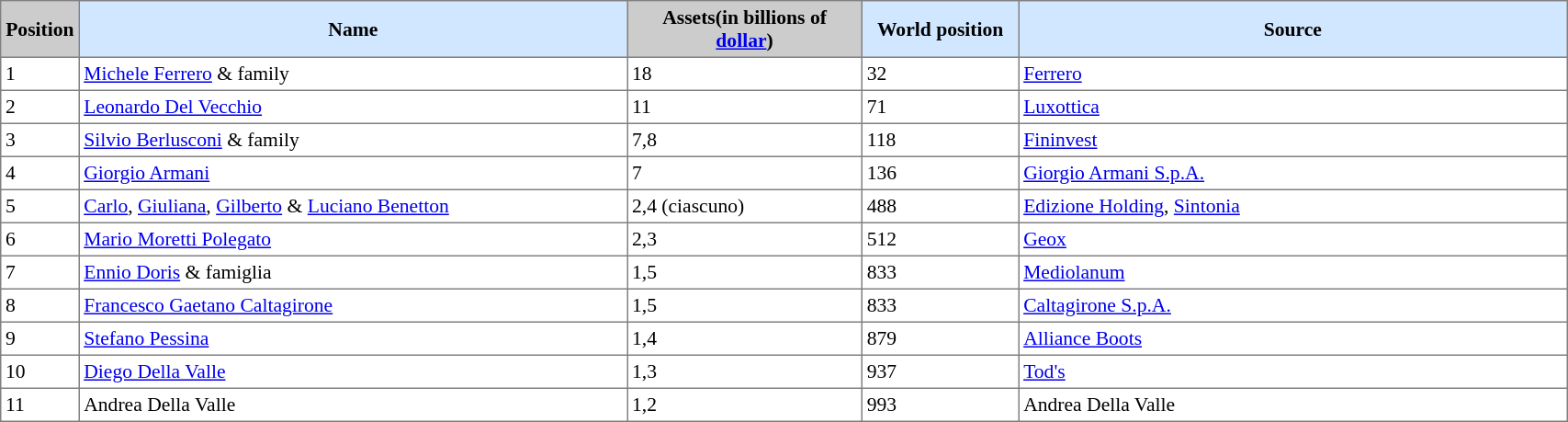<table border=1 style="border-collapse:collapse; font-size:90%;" cellpadding=3 cellspacing=0 width=90%>
<tr>
<td align="center" bgcolor="#CCCCCC" width="5%"><strong>Position</strong></td>
<td bgcolor="#D0E7FF" align="center" width="35%"><strong>Name</strong></td>
<td bgcolor="#cccccc" align="center" width="15%"><strong>Assets(in billions of <a href='#'>dollar</a>)</strong></td>
<td bgcolor="#D0E7FF" align="center" width="10%"><strong>World position</strong></td>
<td bgcolor="#D0E7FF" align="center" width="35%"><strong>Source</strong></td>
</tr>
<tr>
<td>1</td>
<td><a href='#'>Michele Ferrero</a> & family</td>
<td>18</td>
<td>32</td>
<td><a href='#'>Ferrero</a></td>
</tr>
<tr>
<td>2</td>
<td><a href='#'>Leonardo Del Vecchio</a></td>
<td>11</td>
<td>71</td>
<td><a href='#'>Luxottica</a></td>
</tr>
<tr>
<td>3</td>
<td><a href='#'>Silvio Berlusconi</a> & family</td>
<td>7,8</td>
<td>118</td>
<td><a href='#'>Fininvest</a></td>
</tr>
<tr>
<td>4</td>
<td><a href='#'>Giorgio Armani</a></td>
<td>7</td>
<td>136</td>
<td><a href='#'>Giorgio Armani S.p.A.</a></td>
</tr>
<tr>
<td>5</td>
<td><a href='#'>Carlo</a>, <a href='#'>Giuliana</a>, <a href='#'>Gilberto</a> & <a href='#'>Luciano Benetton</a></td>
<td>2,4 (ciascuno)</td>
<td>488</td>
<td><a href='#'>Edizione Holding</a>, <a href='#'>Sintonia</a></td>
</tr>
<tr>
<td>6</td>
<td><a href='#'>Mario Moretti Polegato</a></td>
<td>2,3</td>
<td>512</td>
<td><a href='#'>Geox</a></td>
</tr>
<tr>
<td>7</td>
<td><a href='#'>Ennio Doris</a> & famiglia</td>
<td>1,5</td>
<td>833</td>
<td><a href='#'>Mediolanum</a></td>
</tr>
<tr>
<td>8</td>
<td><a href='#'>Francesco Gaetano Caltagirone</a></td>
<td>1,5</td>
<td>833</td>
<td><a href='#'>Caltagirone S.p.A.</a></td>
</tr>
<tr>
<td>9</td>
<td><a href='#'>Stefano Pessina</a></td>
<td>1,4</td>
<td>879</td>
<td><a href='#'>Alliance Boots</a></td>
</tr>
<tr>
<td>10</td>
<td><a href='#'>Diego Della Valle</a></td>
<td>1,3</td>
<td>937</td>
<td><a href='#'>Tod's</a></td>
</tr>
<tr>
<td>11</td>
<td>Andrea Della Valle</td>
<td>1,2</td>
<td>993</td>
<td>Andrea Della Valle</td>
</tr>
</table>
